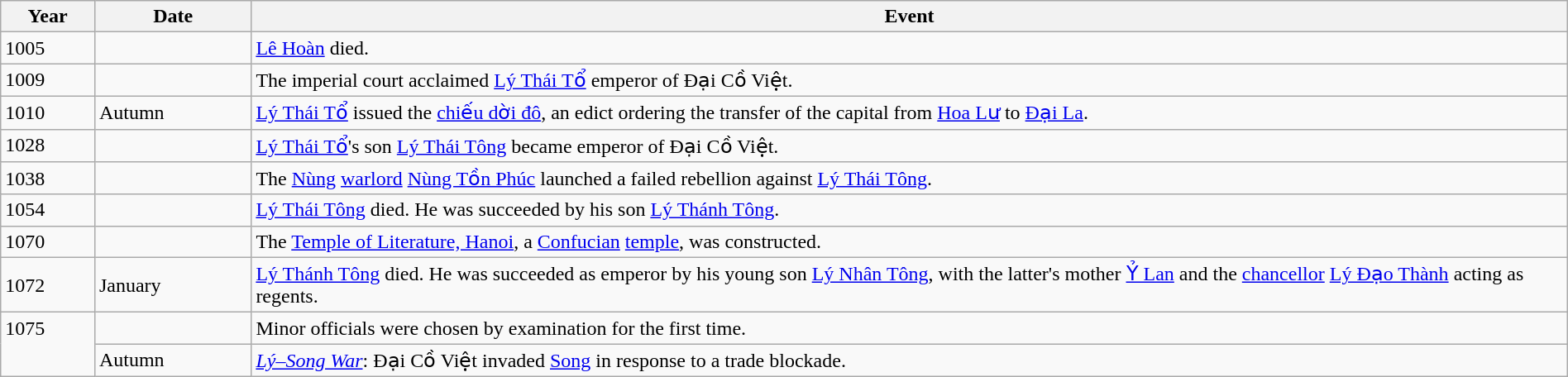<table class="wikitable" width="100%">
<tr>
<th style="width:6%">Year</th>
<th style="width:10%">Date</th>
<th>Event</th>
</tr>
<tr>
<td>1005</td>
<td></td>
<td><a href='#'>Lê Hoàn</a> died.</td>
</tr>
<tr>
<td>1009</td>
<td></td>
<td>The imperial court acclaimed <a href='#'>Lý Thái Tổ</a> emperor of Đại Cồ Việt.</td>
</tr>
<tr>
<td>1010</td>
<td>Autumn</td>
<td><a href='#'>Lý Thái Tổ</a> issued the <a href='#'>chiếu dời đô</a>, an edict ordering the transfer of the capital from <a href='#'>Hoa Lư</a> to <a href='#'>Đại La</a>.</td>
</tr>
<tr>
<td>1028</td>
<td></td>
<td><a href='#'>Lý Thái Tổ</a>'s son <a href='#'>Lý Thái Tông</a> became emperor of Đại Cồ Việt.</td>
</tr>
<tr>
<td>1038</td>
<td></td>
<td>The <a href='#'>Nùng</a> <a href='#'>warlord</a> <a href='#'>Nùng Tồn Phúc</a> launched a failed rebellion against <a href='#'>Lý Thái Tông</a>.</td>
</tr>
<tr>
<td>1054</td>
<td></td>
<td><a href='#'>Lý Thái Tông</a> died. He was succeeded by his son <a href='#'>Lý Thánh Tông</a>.</td>
</tr>
<tr>
<td>1070</td>
<td></td>
<td>The <a href='#'>Temple of Literature, Hanoi</a>, a <a href='#'>Confucian</a> <a href='#'>temple</a>, was constructed.</td>
</tr>
<tr>
<td>1072</td>
<td>January</td>
<td><a href='#'>Lý Thánh Tông</a> died. He was succeeded as emperor by his young son <a href='#'>Lý Nhân Tông</a>, with the latter's mother <a href='#'>Ỷ Lan</a> and the <a href='#'>chancellor</a> <a href='#'>Lý Đạo Thành</a> acting as regents.</td>
</tr>
<tr>
<td rowspan="2" valign="top">1075</td>
<td></td>
<td>Minor officials were chosen by examination for the first time.</td>
</tr>
<tr>
<td>Autumn</td>
<td><em><a href='#'>Lý–Song War</a></em>: Đại Cồ Việt invaded <a href='#'>Song</a> in response to a trade blockade.</td>
</tr>
</table>
